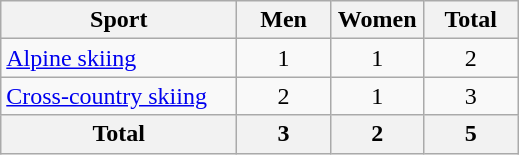<table class="wikitable sortable" style="text-align:center;">
<tr>
<th width=150>Sport</th>
<th width=55>Men</th>
<th width=55>Women</th>
<th width=55>Total</th>
</tr>
<tr>
<td align=left><a href='#'>Alpine skiing</a></td>
<td>1</td>
<td>1</td>
<td>2</td>
</tr>
<tr>
<td align=left><a href='#'>Cross-country skiing</a></td>
<td>2</td>
<td>1</td>
<td>3</td>
</tr>
<tr>
<th>Total</th>
<th>3</th>
<th>2</th>
<th>5</th>
</tr>
</table>
